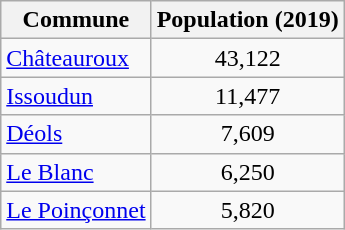<table class=wikitable>
<tr>
<th>Commune</th>
<th>Population (2019)</th>
</tr>
<tr>
<td><a href='#'>Châteauroux</a></td>
<td style="text-align: center;">43,122</td>
</tr>
<tr>
<td><a href='#'>Issoudun</a></td>
<td style="text-align: center;">11,477</td>
</tr>
<tr>
<td><a href='#'>Déols</a></td>
<td style="text-align: center;">7,609</td>
</tr>
<tr>
<td><a href='#'>Le Blanc</a></td>
<td style="text-align: center;">6,250</td>
</tr>
<tr>
<td><a href='#'>Le Poinçonnet</a></td>
<td style="text-align: center;">5,820</td>
</tr>
</table>
